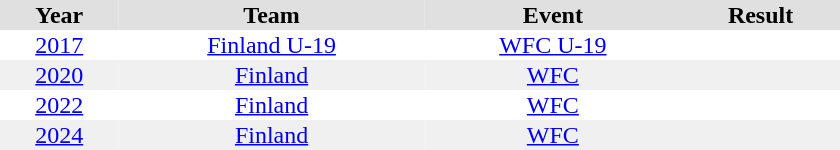<table border="0" cellpadding="1" cellspacing="0" style="text-align:center; width:35em">
<tr bgcolor="#e0e0e0">
<th>Year</th>
<th>Team</th>
<th>Event</th>
<th>Result</th>
</tr>
<tr>
<td><a href='#'>2017</a></td>
<td><a href='#'>Finland U-19</a></td>
<td><a href='#'>WFC U-19</a></td>
<td></td>
</tr>
<tr bgcolor="#f0f0f0">
<td><a href='#'>2020</a></td>
<td><a href='#'>Finland</a></td>
<td><a href='#'>WFC</a></td>
<td></td>
</tr>
<tr>
<td><a href='#'>2022</a></td>
<td><a href='#'>Finland</a></td>
<td><a href='#'>WFC</a></td>
<td></td>
</tr>
<tr bgcolor="#f0f0f0">
<td><a href='#'>2024</a></td>
<td><a href='#'>Finland</a></td>
<td><a href='#'>WFC</a></td>
<td></td>
</tr>
</table>
